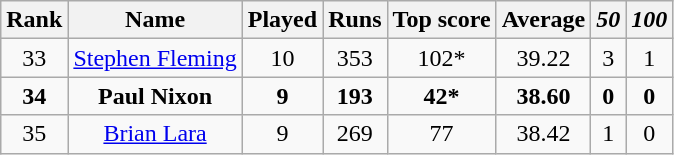<table class="wikitable" style="text-align:center">
<tr>
<th>Rank</th>
<th>Name</th>
<th>Played</th>
<th>Runs</th>
<th>Top score</th>
<th>Average</th>
<th><em>50</em></th>
<th><em>100</em></th>
</tr>
<tr>
<td>33</td>
<td><a href='#'>Stephen Fleming</a></td>
<td>10</td>
<td>353</td>
<td>102*</td>
<td>39.22</td>
<td>3</td>
<td>1</td>
</tr>
<tr>
<td><strong>34</strong></td>
<td><strong>Paul Nixon</strong></td>
<td><strong>9</strong></td>
<td><strong>193</strong></td>
<td><strong>42*</strong></td>
<td><strong>38.60</strong></td>
<td><strong>0</strong></td>
<td><strong>0</strong></td>
</tr>
<tr>
<td>35</td>
<td><a href='#'>Brian Lara</a></td>
<td>9</td>
<td>269</td>
<td>77</td>
<td>38.42</td>
<td>1</td>
<td>0</td>
</tr>
</table>
